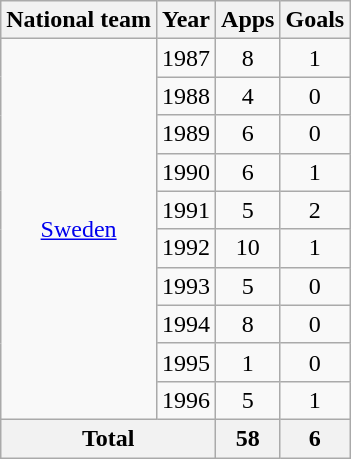<table class="wikitable" style="text-align:center">
<tr>
<th>National team</th>
<th>Year</th>
<th>Apps</th>
<th>Goals</th>
</tr>
<tr>
<td rowspan="10"><a href='#'>Sweden</a></td>
<td>1987</td>
<td>8</td>
<td>1</td>
</tr>
<tr>
<td>1988</td>
<td>4</td>
<td>0</td>
</tr>
<tr>
<td>1989</td>
<td>6</td>
<td>0</td>
</tr>
<tr>
<td>1990</td>
<td>6</td>
<td>1</td>
</tr>
<tr>
<td>1991</td>
<td>5</td>
<td>2</td>
</tr>
<tr>
<td>1992</td>
<td>10</td>
<td>1</td>
</tr>
<tr>
<td>1993</td>
<td>5</td>
<td>0</td>
</tr>
<tr>
<td>1994</td>
<td>8</td>
<td>0</td>
</tr>
<tr>
<td>1995</td>
<td>1</td>
<td>0</td>
</tr>
<tr>
<td>1996</td>
<td>5</td>
<td>1</td>
</tr>
<tr>
<th colspan="2">Total</th>
<th>58</th>
<th>6</th>
</tr>
</table>
